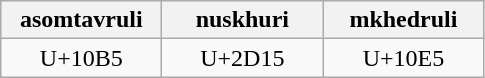<table class="wikitable" style="width:100">
<tr>
<th width="100">asomtavruli</th>
<th width="100">nuskhuri</th>
<th width="100">mkhedruli</th>
</tr>
<tr>
<td align="center">U+10B5</td>
<td align="center">U+2D15</td>
<td align="center">U+10E5</td>
</tr>
</table>
